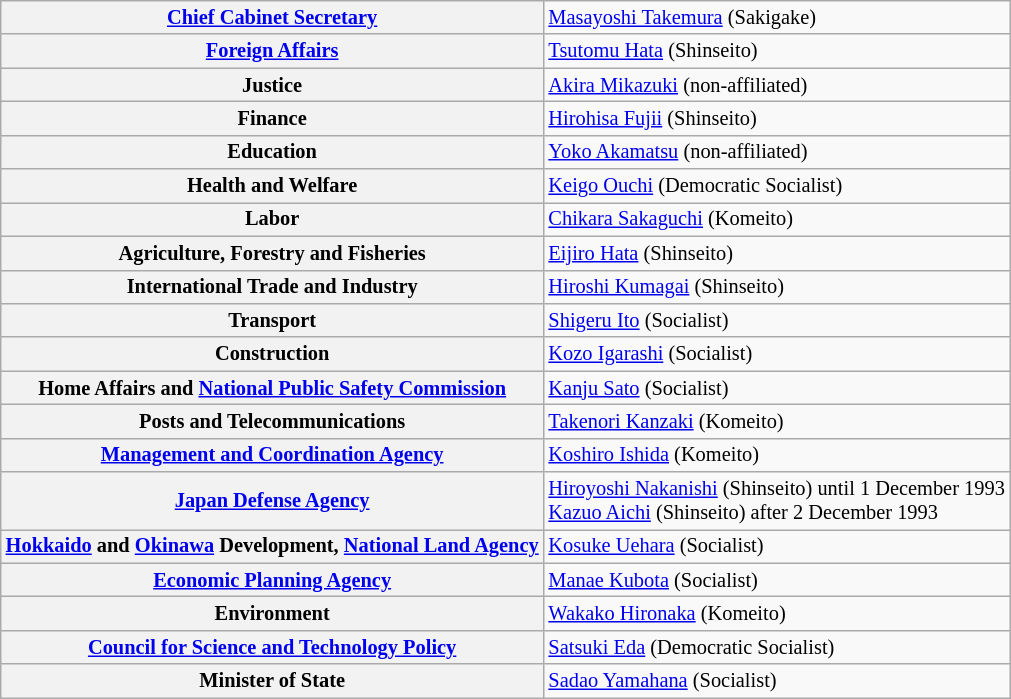<table class="wikitable plainrowheaders" style="font-size:85%;">
<tr>
<th scope=row><a href='#'>Chief Cabinet Secretary</a></th>
<td><a href='#'>Masayoshi Takemura</a> (Sakigake)</td>
</tr>
<tr>
<th scope=row><a href='#'>Foreign Affairs</a></th>
<td><a href='#'>Tsutomu Hata</a> (Shinseito)</td>
</tr>
<tr>
<th scope=row>Justice</th>
<td><a href='#'>Akira Mikazuki</a> (non-affiliated)</td>
</tr>
<tr>
<th scope=row>Finance</th>
<td><a href='#'>Hirohisa Fujii</a> (Shinseito)</td>
</tr>
<tr>
<th scope=row>Education</th>
<td><a href='#'>Yoko Akamatsu</a> (non-affiliated)</td>
</tr>
<tr>
<th scope=row>Health and Welfare</th>
<td><a href='#'>Keigo Ouchi</a> (Democratic Socialist)</td>
</tr>
<tr>
<th scope=row>Labor</th>
<td><a href='#'>Chikara Sakaguchi</a> (Komeito)</td>
</tr>
<tr>
<th scope=row>Agriculture, Forestry and Fisheries</th>
<td><a href='#'>Eijiro Hata</a> (Shinseito)</td>
</tr>
<tr>
<th scope=row>International Trade and Industry</th>
<td><a href='#'>Hiroshi Kumagai</a> (Shinseito)</td>
</tr>
<tr>
<th scope=row>Transport</th>
<td><a href='#'>Shigeru Ito</a> (Socialist)</td>
</tr>
<tr>
<th scope=row>Construction</th>
<td><a href='#'>Kozo Igarashi</a> (Socialist)</td>
</tr>
<tr>
<th scope=row>Home Affairs and <a href='#'>National Public Safety Commission</a></th>
<td><a href='#'>Kanju Sato</a> (Socialist)</td>
</tr>
<tr>
<th scope=row>Posts and Telecommunications</th>
<td><a href='#'>Takenori Kanzaki</a> (Komeito)</td>
</tr>
<tr>
<th scope=row><a href='#'>Management and Coordination Agency</a></th>
<td><a href='#'>Koshiro Ishida</a> (Komeito)</td>
</tr>
<tr>
<th scope=row><a href='#'>Japan Defense Agency</a></th>
<td><a href='#'>Hiroyoshi Nakanishi</a> (Shinseito) until 1 December 1993<br><a href='#'>Kazuo Aichi</a> (Shinseito) after 2 December 1993</td>
</tr>
<tr>
<th scope=row><a href='#'>Hokkaido</a> and <a href='#'>Okinawa</a> Development, <a href='#'>National Land Agency</a></th>
<td><a href='#'>Kosuke Uehara</a> (Socialist)</td>
</tr>
<tr>
<th scope=row><a href='#'>Economic Planning Agency</a></th>
<td><a href='#'>Manae Kubota</a> (Socialist)</td>
</tr>
<tr>
<th scope=row>Environment</th>
<td><a href='#'>Wakako Hironaka</a> (Komeito)</td>
</tr>
<tr>
<th scope=row><a href='#'>Council for Science and Technology Policy</a></th>
<td><a href='#'>Satsuki Eda</a> (Democratic Socialist)</td>
</tr>
<tr>
<th scope=row>Minister of State</th>
<td><a href='#'>Sadao Yamahana</a> (Socialist)</td>
</tr>
</table>
